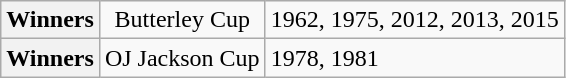<table class="wikitable">
<tr>
<th>Winners</th>
<td style="text-align: center;">Butterley Cup</td>
<td style="text-align: left;">1962, 1975, 2012, 2013, 2015</td>
</tr>
<tr>
<th>Winners</th>
<td style="text-align: center;">OJ Jackson Cup</td>
<td style="text-align: left;">1978, 1981</td>
</tr>
</table>
